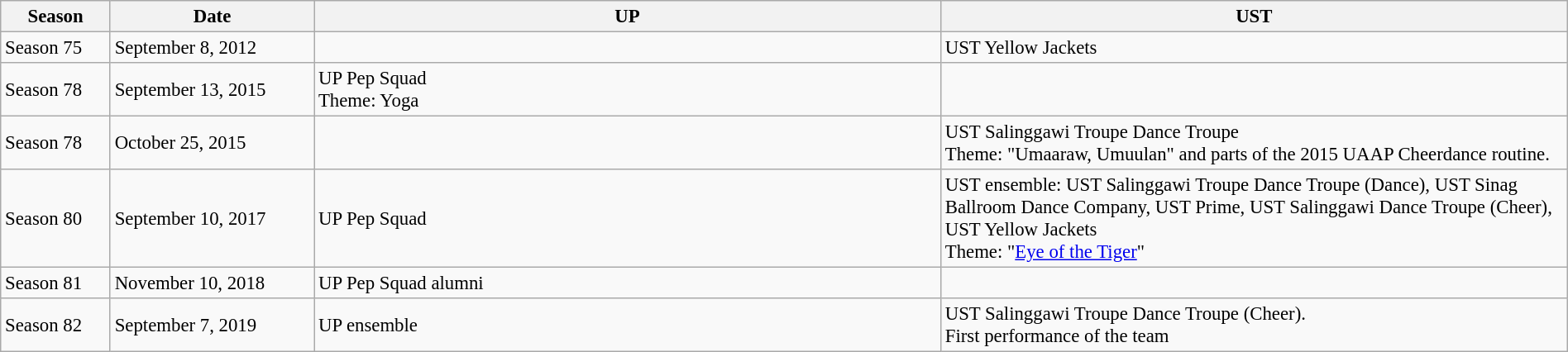<table class="wikitable" width="100%" style="font-size: 95%">
<tr>
<th width=7%>Season</th>
<th width=13%>Date</th>
<th width=40%>UP</th>
<th width=40%>UST</th>
</tr>
<tr>
<td>Season 75</td>
<td>September 8, 2012</td>
<td></td>
<td>UST Yellow Jackets</td>
</tr>
<tr>
<td>Season 78</td>
<td>September 13, 2015</td>
<td>UP Pep Squad <br> Theme: Yoga</td>
<td></td>
</tr>
<tr>
<td>Season 78</td>
<td>October 25, 2015</td>
<td></td>
<td>UST Salinggawi Troupe Dance Troupe <br> Theme: "Umaaraw, Umuulan" and parts of the 2015 UAAP Cheerdance routine.</td>
</tr>
<tr>
<td>Season 80</td>
<td>September 10, 2017</td>
<td>UP Pep Squad</td>
<td>UST ensemble: UST Salinggawi Troupe Dance Troupe (Dance), UST Sinag Ballroom Dance Company, UST Prime, UST Salinggawi Dance Troupe (Cheer), UST Yellow Jackets <br> Theme: "<a href='#'>Eye of the Tiger</a>"</td>
</tr>
<tr>
<td>Season 81</td>
<td>November 10, 2018</td>
<td>UP Pep Squad alumni</td>
<td></td>
</tr>
<tr>
<td>Season 82</td>
<td>September 7, 2019</td>
<td>UP ensemble</td>
<td>UST Salinggawi Troupe Dance Troupe (Cheer). <br> First performance of the team</td>
</tr>
</table>
